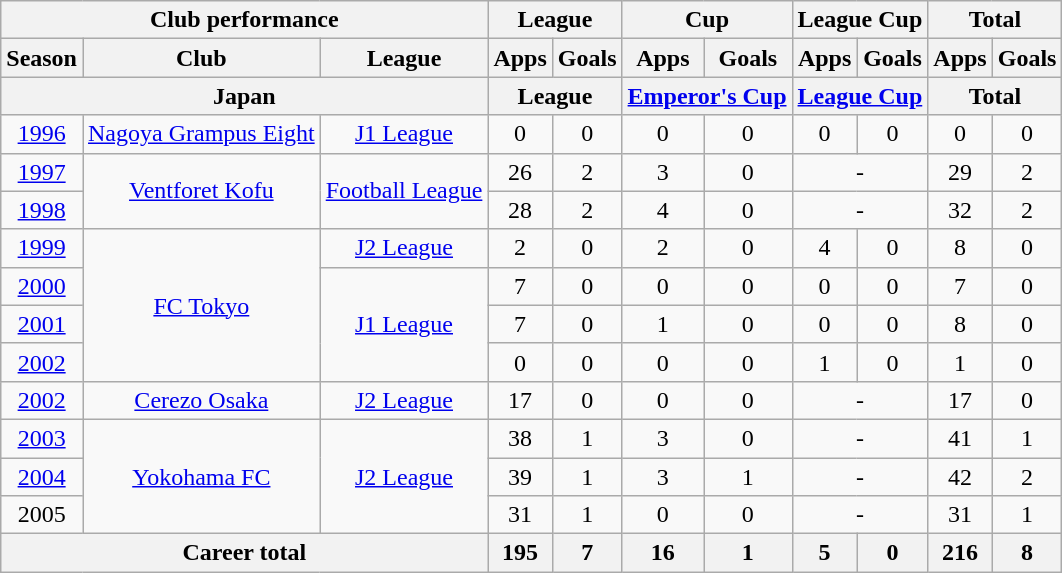<table class="wikitable" style="text-align:center">
<tr>
<th colspan=3>Club performance</th>
<th colspan=2>League</th>
<th colspan=2>Cup</th>
<th colspan=2>League Cup</th>
<th colspan=2>Total</th>
</tr>
<tr>
<th>Season</th>
<th>Club</th>
<th>League</th>
<th>Apps</th>
<th>Goals</th>
<th>Apps</th>
<th>Goals</th>
<th>Apps</th>
<th>Goals</th>
<th>Apps</th>
<th>Goals</th>
</tr>
<tr>
<th colspan=3>Japan</th>
<th colspan=2>League</th>
<th colspan=2><a href='#'>Emperor's Cup</a></th>
<th colspan=2><a href='#'>League Cup</a></th>
<th colspan=2>Total</th>
</tr>
<tr>
<td><a href='#'>1996</a></td>
<td><a href='#'>Nagoya Grampus Eight</a></td>
<td><a href='#'>J1 League</a></td>
<td>0</td>
<td>0</td>
<td>0</td>
<td>0</td>
<td>0</td>
<td>0</td>
<td>0</td>
<td>0</td>
</tr>
<tr>
<td><a href='#'>1997</a></td>
<td rowspan="2"><a href='#'>Ventforet Kofu</a></td>
<td rowspan="2"><a href='#'>Football League</a></td>
<td>26</td>
<td>2</td>
<td>3</td>
<td>0</td>
<td colspan="2">-</td>
<td>29</td>
<td>2</td>
</tr>
<tr>
<td><a href='#'>1998</a></td>
<td>28</td>
<td>2</td>
<td>4</td>
<td>0</td>
<td colspan="2">-</td>
<td>32</td>
<td>2</td>
</tr>
<tr>
<td><a href='#'>1999</a></td>
<td rowspan="4"><a href='#'>FC Tokyo</a></td>
<td><a href='#'>J2 League</a></td>
<td>2</td>
<td>0</td>
<td>2</td>
<td>0</td>
<td>4</td>
<td>0</td>
<td>8</td>
<td>0</td>
</tr>
<tr>
<td><a href='#'>2000</a></td>
<td rowspan="3"><a href='#'>J1 League</a></td>
<td>7</td>
<td>0</td>
<td>0</td>
<td>0</td>
<td>0</td>
<td>0</td>
<td>7</td>
<td>0</td>
</tr>
<tr>
<td><a href='#'>2001</a></td>
<td>7</td>
<td>0</td>
<td>1</td>
<td>0</td>
<td>0</td>
<td>0</td>
<td>8</td>
<td>0</td>
</tr>
<tr>
<td><a href='#'>2002</a></td>
<td>0</td>
<td>0</td>
<td>0</td>
<td>0</td>
<td>1</td>
<td>0</td>
<td>1</td>
<td>0</td>
</tr>
<tr>
<td><a href='#'>2002</a></td>
<td><a href='#'>Cerezo Osaka</a></td>
<td><a href='#'>J2 League</a></td>
<td>17</td>
<td>0</td>
<td>0</td>
<td>0</td>
<td colspan="2">-</td>
<td>17</td>
<td>0</td>
</tr>
<tr>
<td><a href='#'>2003</a></td>
<td rowspan="3"><a href='#'>Yokohama FC</a></td>
<td rowspan="3"><a href='#'>J2 League</a></td>
<td>38</td>
<td>1</td>
<td>3</td>
<td>0</td>
<td colspan="2">-</td>
<td>41</td>
<td>1</td>
</tr>
<tr>
<td><a href='#'>2004</a></td>
<td>39</td>
<td>1</td>
<td>3</td>
<td>1</td>
<td colspan="2">-</td>
<td>42</td>
<td>2</td>
</tr>
<tr>
<td>2005</td>
<td>31</td>
<td>1</td>
<td>0</td>
<td>0</td>
<td colspan="2">-</td>
<td>31</td>
<td>1</td>
</tr>
<tr>
<th colspan=3>Career total</th>
<th>195</th>
<th>7</th>
<th>16</th>
<th>1</th>
<th>5</th>
<th>0</th>
<th>216</th>
<th>8</th>
</tr>
</table>
